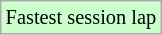<table class="wikitable" style="font-size: 85%;">
<tr style="background:#ccffcc;">
<td>Fastest session lap</td>
</tr>
</table>
